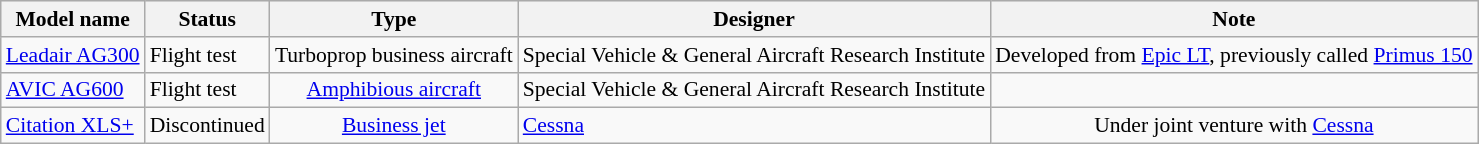<table class="wikitable" align=center style="font-size:90%;">
<tr style="background:#efefef;">
<th>Model name</th>
<th>Status</th>
<th>Type</th>
<th>Designer</th>
<th>Note</th>
</tr>
<tr>
<td align=left><a href='#'>Leadair AG300</a></td>
<td align=left>Flight test</td>
<td align=center>Turboprop business aircraft</td>
<td>Special Vehicle & General Aircraft Research Institute</td>
<td align=center>Developed from <a href='#'>Epic LT</a>, previously called <a href='#'>Primus 150</a></td>
</tr>
<tr>
<td align=left><a href='#'>AVIC AG600</a></td>
<td align=left>Flight test</td>
<td align=center><a href='#'>Amphibious aircraft</a></td>
<td>Special Vehicle & General Aircraft Research Institute</td>
<td align=center></td>
</tr>
<tr>
<td align="left"><a href='#'>Citation XLS+</a></td>
<td align="left">Discontinued</td>
<td align="center"><a href='#'>Business jet</a></td>
<td><a href='#'>Cessna</a></td>
<td align="center">Under joint venture with <a href='#'>Cessna</a></td>
</tr>
</table>
